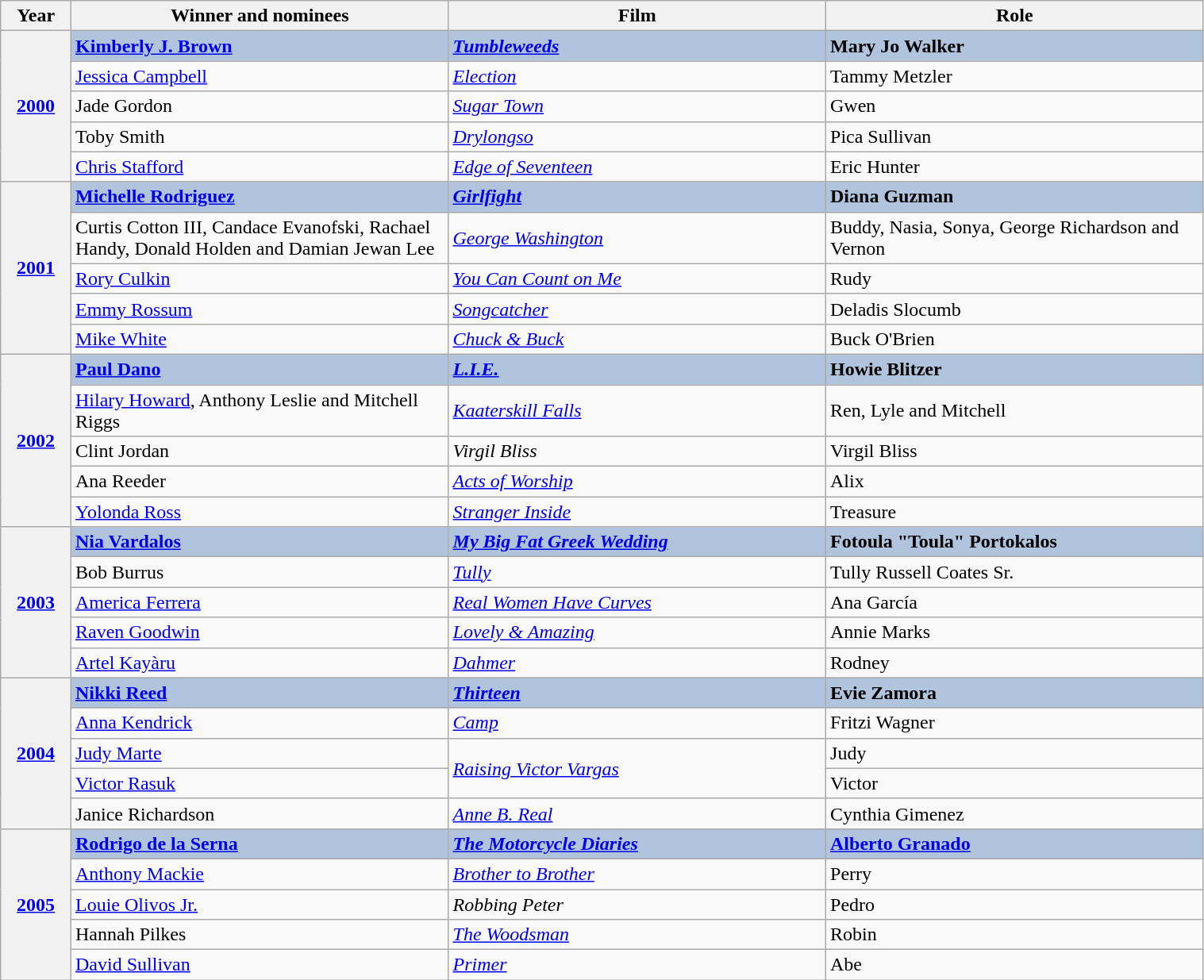<table class="wikitable" width="80%" cellpadding="5">
<tr>
<th width="50">Year</th>
<th width="300">Winner and nominees</th>
<th width="300">Film</th>
<th width="300">Role</th>
</tr>
<tr>
<th rowspan="5" style="text-align:center;"><a href='#'>2000</a><br></th>
<td style="background:#B0C4DE;"><strong><a href='#'>Kimberly J. Brown</a></strong></td>
<td style="background:#B0C4DE;"><strong><em><a href='#'>Tumbleweeds</a></em></strong></td>
<td style="background:#B0C4DE;"><strong>Mary Jo Walker</strong></td>
</tr>
<tr>
<td><a href='#'>Jessica Campbell</a></td>
<td><em><a href='#'>Election</a></em></td>
<td>Tammy Metzler</td>
</tr>
<tr>
<td>Jade Gordon</td>
<td><em><a href='#'>Sugar Town</a></em></td>
<td>Gwen</td>
</tr>
<tr>
<td>Toby Smith</td>
<td><em><a href='#'>Drylongso</a></em></td>
<td>Pica Sullivan</td>
</tr>
<tr>
<td><a href='#'>Chris Stafford</a></td>
<td><em><a href='#'>Edge of Seventeen</a></em></td>
<td>Eric Hunter</td>
</tr>
<tr>
<th rowspan="5" style="text-align:center;"><a href='#'>2001</a><br></th>
<td style="background:#B0C4DE;"><strong><a href='#'>Michelle Rodriguez</a></strong></td>
<td style="background:#B0C4DE;"><strong><em><a href='#'>Girlfight</a></em></strong></td>
<td style="background:#B0C4DE;"><strong>Diana Guzman</strong></td>
</tr>
<tr>
<td>Curtis Cotton III, Candace Evanofski, Rachael Handy, Donald Holden and Damian Jewan Lee</td>
<td><em><a href='#'>George Washington</a></em></td>
<td>Buddy, Nasia, Sonya, George Richardson and Vernon</td>
</tr>
<tr>
<td><a href='#'>Rory Culkin</a></td>
<td><em><a href='#'>You Can Count on Me</a></em></td>
<td>Rudy</td>
</tr>
<tr>
<td><a href='#'>Emmy Rossum</a></td>
<td><em><a href='#'>Songcatcher</a></em></td>
<td>Deladis Slocumb</td>
</tr>
<tr>
<td><a href='#'>Mike White</a></td>
<td><em><a href='#'>Chuck & Buck</a></em></td>
<td>Buck O'Brien</td>
</tr>
<tr>
<th rowspan="5" style="text-align:center;"><a href='#'>2002</a><br></th>
<td style="background:#B0C4DE;"><strong><a href='#'>Paul Dano</a></strong></td>
<td style="background:#B0C4DE;"><strong><em><a href='#'>L.I.E.</a></em></strong></td>
<td style="background:#B0C4DE;"><strong>Howie Blitzer</strong></td>
</tr>
<tr>
<td><a href='#'>Hilary Howard</a>, Anthony Leslie and Mitchell Riggs</td>
<td><em><a href='#'>Kaaterskill Falls</a></em></td>
<td>Ren, Lyle and Mitchell</td>
</tr>
<tr>
<td>Clint Jordan</td>
<td><em>Virgil Bliss</em></td>
<td>Virgil Bliss</td>
</tr>
<tr>
<td>Ana Reeder</td>
<td><em><a href='#'>Acts of Worship</a></em></td>
<td>Alix</td>
</tr>
<tr>
<td><a href='#'>Yolonda Ross</a></td>
<td><em><a href='#'>Stranger Inside</a></em></td>
<td>Treasure</td>
</tr>
<tr>
<th rowspan="5" style="text-align:center;"><a href='#'>2003</a><br></th>
<td style="background:#B0C4DE;"><strong><a href='#'>Nia Vardalos</a></strong></td>
<td style="background:#B0C4DE;"><strong><em><a href='#'>My Big Fat Greek Wedding</a></em></strong></td>
<td style="background:#B0C4DE;"><strong>Fotoula "Toula" Portokalos</strong></td>
</tr>
<tr>
<td>Bob Burrus</td>
<td><em><a href='#'>Tully</a></em></td>
<td>Tully Russell Coates Sr.</td>
</tr>
<tr>
<td><a href='#'>America Ferrera</a></td>
<td><em><a href='#'>Real Women Have Curves</a></em></td>
<td>Ana García</td>
</tr>
<tr>
<td><a href='#'>Raven Goodwin</a></td>
<td><em><a href='#'>Lovely & Amazing</a></em></td>
<td>Annie Marks</td>
</tr>
<tr>
<td><a href='#'>Artel Kayàru</a></td>
<td><em><a href='#'>Dahmer</a></em></td>
<td>Rodney</td>
</tr>
<tr>
<th rowspan="5" style="text-align:center;"><a href='#'>2004</a><br></th>
<td style="background:#B0C4DE;"><strong><a href='#'>Nikki Reed</a></strong></td>
<td style="background:#B0C4DE;"><strong><em><a href='#'>Thirteen</a></em></strong></td>
<td style="background:#B0C4DE;"><strong>Evie Zamora</strong></td>
</tr>
<tr>
<td><a href='#'>Anna Kendrick</a></td>
<td><em><a href='#'>Camp</a></em></td>
<td>Fritzi Wagner</td>
</tr>
<tr>
<td><a href='#'>Judy Marte</a></td>
<td rowspan="2"><em><a href='#'>Raising Victor Vargas</a></em></td>
<td>Judy</td>
</tr>
<tr>
<td><a href='#'>Victor Rasuk</a></td>
<td>Victor</td>
</tr>
<tr>
<td>Janice Richardson</td>
<td><em><a href='#'>Anne B. Real</a></em></td>
<td>Cynthia Gimenez</td>
</tr>
<tr>
<th rowspan="5" style="text-align:center;"><a href='#'>2005</a><br></th>
<td style="background:#B0C4DE;"><strong><a href='#'>Rodrigo de la Serna</a></strong></td>
<td style="background:#B0C4DE;"><strong><em><a href='#'>The Motorcycle Diaries</a></em></strong></td>
<td style="background:#B0C4DE;"><strong><a href='#'>Alberto Granado</a></strong></td>
</tr>
<tr>
<td><a href='#'>Anthony Mackie</a></td>
<td><em><a href='#'>Brother to Brother</a></em></td>
<td>Perry</td>
</tr>
<tr>
<td><a href='#'>Louie Olivos Jr.</a></td>
<td><em>Robbing Peter</em></td>
<td>Pedro</td>
</tr>
<tr>
<td>Hannah Pilkes</td>
<td><em><a href='#'>The Woodsman</a></em></td>
<td>Robin</td>
</tr>
<tr>
<td><a href='#'>David Sullivan</a></td>
<td><em><a href='#'>Primer</a></em></td>
<td>Abe</td>
</tr>
</table>
